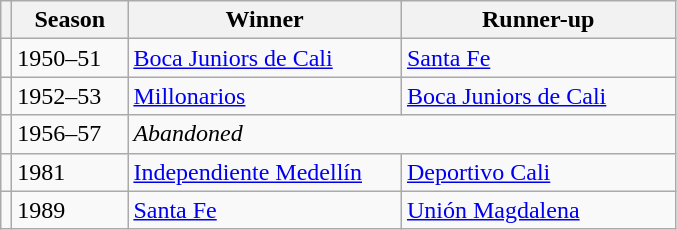<table class="wikitable sortable">
<tr>
<th width=></th>
<th width="70">Season</th>
<th width="175">Winner</th>
<th width="175">Runner-up</th>
</tr>
<tr>
<td></td>
<td>1950–51</td>
<td><a href='#'>Boca Juniors de Cali</a> </td>
<td><a href='#'>Santa Fe</a></td>
</tr>
<tr>
<td></td>
<td>1952–53</td>
<td><a href='#'>Millonarios</a> </td>
<td><a href='#'>Boca Juniors de Cali</a></td>
</tr>
<tr>
<td></td>
<td>1956–57</td>
<td colspan=2><em>Abandoned</em></td>
</tr>
<tr>
<td></td>
<td>1981</td>
<td><a href='#'>Independiente Medellín</a> </td>
<td><a href='#'>Deportivo Cali</a></td>
</tr>
<tr>
<td></td>
<td>1989</td>
<td><a href='#'>Santa Fe</a> </td>
<td><a href='#'>Unión Magdalena</a></td>
</tr>
</table>
